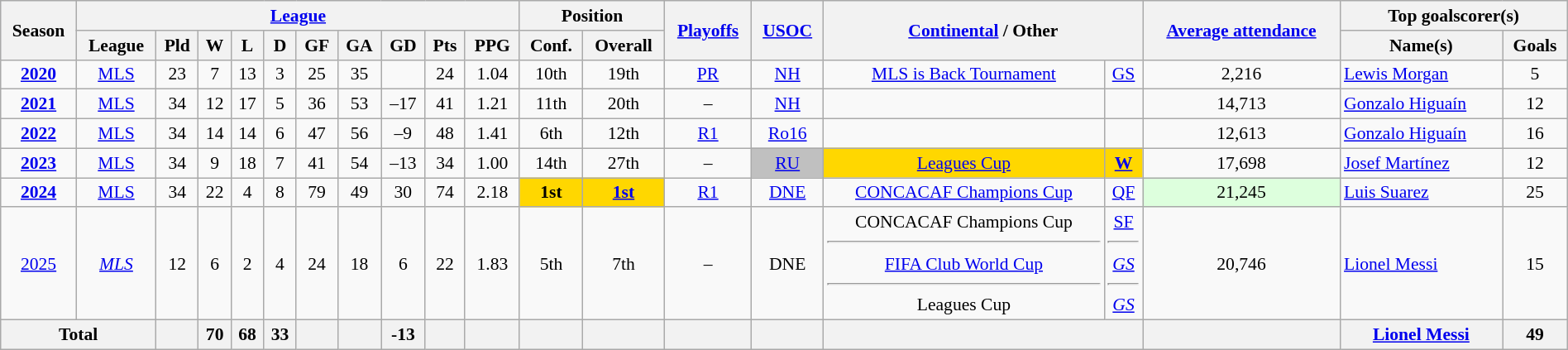<table class="wikitable" width=100% style="font-size:90%; text-align:center;">
<tr style="background:#f0f6ff;">
<th rowspan=2>Season</th>
<th colspan="10"><a href='#'>League</a></th>
<th colspan=2>Position</th>
<th rowspan=2><a href='#'>Playoffs</a></th>
<th rowspan=2><a href='#'>USOC</a></th>
<th rowspan=2 colspan=2><a href='#'>Continental</a> / Other</th>
<th rowspan=2><a href='#'>Average  attendance</a></th>
<th colspan=2>Top goalscorer(s)</th>
</tr>
<tr>
<th>League</th>
<th>Pld</th>
<th>W</th>
<th>L</th>
<th>D</th>
<th>GF</th>
<th>GA</th>
<th>GD</th>
<th>Pts</th>
<th>PPG</th>
<th>Conf.</th>
<th>Overall</th>
<th>Name(s)</th>
<th>Goals</th>
</tr>
<tr>
<td><strong><a href='#'>2020</a></strong></td>
<td><a href='#'>MLS</a></td>
<td>23</td>
<td>7</td>
<td>13</td>
<td>3</td>
<td>25</td>
<td>35</td>
<td></td>
<td>24</td>
<td>1.04</td>
<td>10th</td>
<td>19th</td>
<td><a href='#'>PR</a></td>
<td><a href='#'>NH</a></td>
<td><a href='#'>MLS is Back Tournament</a></td>
<td><a href='#'>GS</a></td>
<td>2,216</td>
<td align="left"> <a href='#'>Lewis Morgan</a></td>
<td>5</td>
</tr>
<tr>
<td><strong><a href='#'>2021</a></strong></td>
<td><a href='#'>MLS</a></td>
<td>34</td>
<td>12</td>
<td>17</td>
<td>5</td>
<td>36</td>
<td>53</td>
<td>–17</td>
<td>41</td>
<td>1.21</td>
<td>11th</td>
<td>20th</td>
<td>–</td>
<td><a href='#'>NH</a></td>
<td></td>
<td></td>
<td>14,713</td>
<td align="left"> <a href='#'>Gonzalo Higuaín</a></td>
<td>12</td>
</tr>
<tr>
<td><strong><a href='#'>2022</a></strong></td>
<td><a href='#'>MLS</a></td>
<td>34</td>
<td>14</td>
<td>14</td>
<td>6</td>
<td>47</td>
<td>56</td>
<td>–9</td>
<td>48</td>
<td>1.41</td>
<td>6th</td>
<td>12th</td>
<td><a href='#'>R1</a></td>
<td><a href='#'>Ro16</a></td>
<td></td>
<td></td>
<td>12,613</td>
<td align="left"> <a href='#'>Gonzalo Higuaín</a></td>
<td>16</td>
</tr>
<tr>
<td><strong><a href='#'>2023</a></strong></td>
<td><a href='#'>MLS</a></td>
<td>34</td>
<td>9</td>
<td>18</td>
<td>7</td>
<td>41</td>
<td>54</td>
<td>–13</td>
<td>34</td>
<td>1.00</td>
<td>14th</td>
<td>27th</td>
<td>–</td>
<td bgcolor=silver><a href='#'>RU</a></td>
<td bgcolor=gold><a href='#'>Leagues Cup</a></td>
<td bgcolor=gold><a href='#'><strong>W</strong></a></td>
<td>17,698</td>
<td align="left"> <a href='#'>Josef Martínez</a></td>
<td>12</td>
</tr>
<tr>
<td><strong><a href='#'>2024</a></strong></td>
<td><a href='#'>MLS</a></td>
<td>34</td>
<td>22</td>
<td>4</td>
<td>8</td>
<td>79</td>
<td>49</td>
<td>30</td>
<td>74</td>
<td>2.18</td>
<td bgcolor=gold><strong>1st</strong></td>
<td bgcolor=gold><strong><a href='#'>1st</a></strong></td>
<td><a href='#'>R1</a></td>
<td><a href='#'>DNE</a></td>
<td><a href='#'>CONCACAF Champions Cup</a></td>
<td><a href='#'>QF</a></td>
<td style="background:#dfd;">21,245</td>
<td align="left"> <a href='#'>Luis Suarez</a></td>
<td>25</td>
</tr>
<tr>
<td><a href='#'>2025</a></td>
<td><a href='#'><em>MLS</em></a></td>
<td>12</td>
<td>6</td>
<td>2</td>
<td>4</td>
<td>24</td>
<td>18</td>
<td>6</td>
<td>22</td>
<td>1.83</td>
<td>5th</td>
<td>7th</td>
<td>–</td>
<td>DNE</td>
<td>CONCACAF Champions Cup<hr><a href='#'>FIFA Club World Cup</a><hr>Leagues Cup</td>
<td><a href='#'>SF</a><hr><a href='#'><em>GS</em></a><hr><a href='#'><em>GS</em></a></td>
<td>20,746</td>
<td align="left"> <a href='#'>Lionel Messi</a></td>
<td>15</td>
</tr>
<tr>
<th colspan=2>Total</th>
<th></th>
<th>70</th>
<th>68</th>
<th>33</th>
<th></th>
<th></th>
<th>-13</th>
<th></th>
<th></th>
<th></th>
<th></th>
<th></th>
<th></th>
<th colspan="2"></th>
<th></th>
<th> <a href='#'>Lionel Messi</a></th>
<th>49</th>
</tr>
</table>
